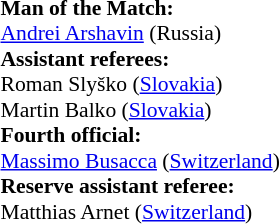<table style="width:100%; font-size:90%;">
<tr>
<td><br><strong>Man of the Match:</strong>
<br><a href='#'>Andrei Arshavin</a> (Russia)<br><strong>Assistant referees:</strong>
<br>Roman Slyško (<a href='#'>Slovakia</a>)
<br>Martin Balko (<a href='#'>Slovakia</a>)
<br><strong>Fourth official:</strong>
<br><a href='#'>Massimo Busacca</a> (<a href='#'>Switzerland</a>)
<br><strong>Reserve assistant referee:</strong>
<br>Matthias Arnet (<a href='#'>Switzerland</a>)</td>
</tr>
</table>
